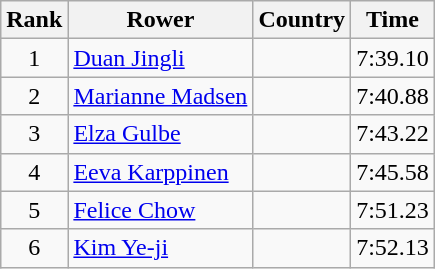<table class="wikitable" style="text-align:center">
<tr>
<th>Rank</th>
<th>Rower</th>
<th>Country</th>
<th>Time</th>
</tr>
<tr>
<td>1</td>
<td align="left"><a href='#'>Duan Jingli</a></td>
<td align="left"></td>
<td>7:39.10</td>
</tr>
<tr>
<td>2</td>
<td align="left"><a href='#'>Marianne Madsen</a></td>
<td align="left"></td>
<td>7:40.88</td>
</tr>
<tr>
<td>3</td>
<td align="left"><a href='#'>Elza Gulbe</a></td>
<td align="left"></td>
<td>7:43.22</td>
</tr>
<tr>
<td>4</td>
<td align="left"><a href='#'>Eeva Karppinen</a></td>
<td align="left"></td>
<td>7:45.58</td>
</tr>
<tr>
<td>5</td>
<td align="left"><a href='#'>Felice Chow</a></td>
<td align="left"></td>
<td>7:51.23</td>
</tr>
<tr>
<td>6</td>
<td align="left"><a href='#'>Kim Ye-ji</a></td>
<td align="left"></td>
<td>7:52.13</td>
</tr>
</table>
